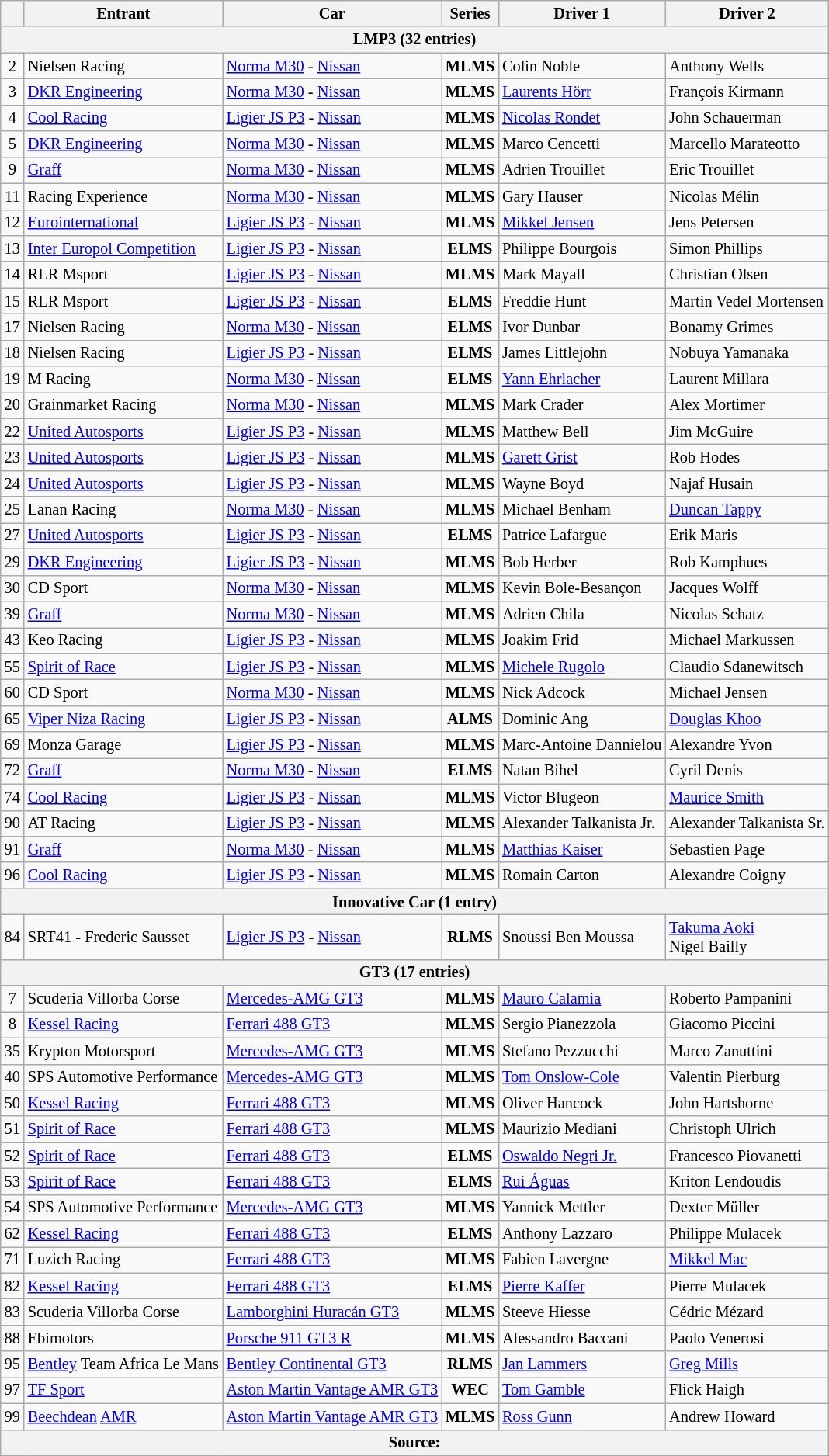<table class="wikitable" style="font-size: 85%">
<tr>
<th></th>
<th>Entrant</th>
<th>Car</th>
<th>Series</th>
<th>Driver 1</th>
<th>Driver 2</th>
</tr>
<tr>
<th colspan=6>LMP3 (32 entries)</th>
</tr>
<tr>
<td style="text-align:center">2</td>
<td> Nielsen Racing</td>
<td><a href='#'>Norma M30</a> - <a href='#'>Nissan</a></td>
<td style="text-align:center"><strong><span>MLMS</span></strong></td>
<td> Colin Noble</td>
<td> Anthony Wells</td>
</tr>
<tr>
<td style="text-align:center">3</td>
<td> <a href='#'>DKR Engineering</a></td>
<td><a href='#'>Norma M30</a> - <a href='#'>Nissan</a></td>
<td style="text-align:center"><strong><span>MLMS</span></strong></td>
<td> <a href='#'>Laurents Hörr</a></td>
<td> François Kirmann</td>
</tr>
<tr>
<td style="text-align:center">4</td>
<td> <a href='#'>Cool Racing</a></td>
<td><a href='#'>Ligier JS P3</a> - <a href='#'>Nissan</a></td>
<td style="text-align:center"><strong><span>MLMS</span></strong></td>
<td> <a href='#'>Nicolas Rondet</a></td>
<td> John Schauerman</td>
</tr>
<tr>
<td style="text-align:center">5</td>
<td> <a href='#'>DKR Engineering</a></td>
<td><a href='#'>Norma M30</a> - <a href='#'>Nissan</a></td>
<td style="text-align:center"><strong><span>MLMS</span></strong></td>
<td> Marco Cencetti</td>
<td> Marcello Marateotto</td>
</tr>
<tr>
<td style="text-align:center">9</td>
<td> <a href='#'>Graff</a></td>
<td><a href='#'>Norma M30</a> - <a href='#'>Nissan</a></td>
<td style="text-align:center"><strong><span>MLMS</span></strong></td>
<td> Adrien Trouillet</td>
<td> Eric Trouillet</td>
</tr>
<tr>
<td style="text-align:center">11</td>
<td> Racing Experience</td>
<td><a href='#'>Norma M30</a> - <a href='#'>Nissan</a></td>
<td style="text-align:center"><strong><span>MLMS</span></strong></td>
<td> Gary Hauser</td>
<td> Nicolas Mélin</td>
</tr>
<tr>
<td style="text-align:center">12</td>
<td> <a href='#'>Eurointernational</a></td>
<td><a href='#'>Ligier JS P3</a> - <a href='#'>Nissan</a></td>
<td style="text-align:center"><strong><span>MLMS</span></strong></td>
<td> <a href='#'>Mikkel Jensen</a></td>
<td> Jens Petersen</td>
</tr>
<tr>
<td style="text-align:center">13</td>
<td> <a href='#'>Inter Europol Competition</a></td>
<td><a href='#'>Ligier JS P3</a> - <a href='#'>Nissan</a></td>
<td style="text-align:center"><strong><span>ELMS</span></strong></td>
<td> Philippe Bourgois</td>
<td> Simon Phillips</td>
</tr>
<tr>
<td style="text-align:center">14</td>
<td> RLR Msport</td>
<td><a href='#'>Ligier JS P3</a> - <a href='#'>Nissan</a></td>
<td style="text-align:center"><strong><span>MLMS</span></strong></td>
<td> Mark Mayall</td>
<td> Christian Olsen</td>
</tr>
<tr>
<td style="text-align:center">15</td>
<td> RLR Msport</td>
<td><a href='#'>Ligier JS P3</a> - <a href='#'>Nissan</a></td>
<td style="text-align:center"><strong><span>ELMS</span></strong></td>
<td> Freddie Hunt</td>
<td> Martin Vedel Mortensen</td>
</tr>
<tr>
<td style="text-align:center">17</td>
<td> Nielsen Racing</td>
<td><a href='#'>Norma M30</a> - <a href='#'>Nissan</a></td>
<td style="text-align:center"><strong><span>ELMS</span></strong></td>
<td> Ivor Dunbar</td>
<td> Bonamy Grimes</td>
</tr>
<tr>
<td style="text-align:center">18</td>
<td> Nielsen Racing</td>
<td><a href='#'>Ligier JS P3</a> - <a href='#'>Nissan</a></td>
<td style="text-align:center"><strong><span>ELMS</span></strong></td>
<td> James Littlejohn</td>
<td> Nobuya Yamanaka</td>
</tr>
<tr>
<td style="text-align:center">19</td>
<td> M Racing</td>
<td><a href='#'>Norma M30</a> - <a href='#'>Nissan</a></td>
<td style="text-align:center"><strong><span>ELMS</span></strong></td>
<td> <a href='#'>Yann Ehrlacher</a></td>
<td> Laurent Millara</td>
</tr>
<tr>
<td style="text-align:center">20</td>
<td> Grainmarket Racing</td>
<td><a href='#'>Norma M30</a> - <a href='#'>Nissan</a></td>
<td style="text-align:center"><strong><span>MLMS</span></strong></td>
<td> Mark Crader</td>
<td> Alex Mortimer</td>
</tr>
<tr>
<td style="text-align:center">22</td>
<td> <a href='#'>United Autosports</a></td>
<td><a href='#'>Ligier JS P3</a> - <a href='#'>Nissan</a></td>
<td style="text-align:center"><strong><span>MLMS</span></strong></td>
<td> Matthew Bell</td>
<td> Jim McGuire</td>
</tr>
<tr>
<td style="text-align:center">23</td>
<td> <a href='#'>United Autosports</a></td>
<td><a href='#'>Ligier JS P3</a> - <a href='#'>Nissan</a></td>
<td style="text-align:center"><strong><span>MLMS</span></strong></td>
<td> <a href='#'>Garett Grist</a></td>
<td> Rob Hodes</td>
</tr>
<tr>
<td style="text-align:center">24</td>
<td> <a href='#'>United Autosports</a></td>
<td><a href='#'>Ligier JS P3</a> - <a href='#'>Nissan</a></td>
<td style="text-align:center"><strong><span>MLMS</span></strong></td>
<td> Wayne Boyd</td>
<td> Najaf Husain</td>
</tr>
<tr>
<td style="text-align:center">25</td>
<td> Lanan Racing</td>
<td><a href='#'>Norma M30</a> - <a href='#'>Nissan</a></td>
<td style="text-align:center"><strong><span>MLMS</span></strong></td>
<td> Michael Benham</td>
<td> <a href='#'>Duncan Tappy</a></td>
</tr>
<tr>
<td style="text-align:center">27</td>
<td> <a href='#'>United Autosports</a></td>
<td><a href='#'>Ligier JS P3</a> - <a href='#'>Nissan</a></td>
<td style="text-align:center"><strong><span>ELMS</span></strong></td>
<td> Patrice Lafargue</td>
<td> Erik Maris</td>
</tr>
<tr>
<td style="text-align:center">29</td>
<td> <a href='#'>DKR Engineering</a></td>
<td><a href='#'>Ligier JS P3</a> - <a href='#'>Nissan</a></td>
<td style="text-align:center"><strong><span>MLMS</span></strong></td>
<td> Bob Herber</td>
<td> Rob Kamphues</td>
</tr>
<tr>
<td style="text-align:center">30</td>
<td> CD Sport</td>
<td><a href='#'>Norma M30</a> - <a href='#'>Nissan</a></td>
<td style="text-align:center"><strong><span>MLMS</span></strong></td>
<td> Kevin Bole-Besançon</td>
<td> Jacques Wolff</td>
</tr>
<tr>
<td style="text-align:center">39</td>
<td> <a href='#'>Graff</a></td>
<td><a href='#'>Norma M30</a> - <a href='#'>Nissan</a></td>
<td style="text-align:center"><strong><span>MLMS</span></strong></td>
<td> Adrien Chila</td>
<td> Nicolas Schatz</td>
</tr>
<tr>
<td style="text-align:center">43</td>
<td> Keo Racing</td>
<td><a href='#'>Ligier JS P3</a> - <a href='#'>Nissan</a></td>
<td style="text-align:center"><strong><span>MLMS</span></strong></td>
<td> Joakim Frid</td>
<td> Michael Markussen</td>
</tr>
<tr>
<td style="text-align:center">55</td>
<td> <a href='#'>Spirit of Race</a></td>
<td><a href='#'>Ligier JS P3</a> - <a href='#'>Nissan</a></td>
<td style="text-align:center"><strong><span>MLMS</span></strong></td>
<td> <a href='#'>Michele Rugolo</a></td>
<td> Claudio Sdanewitsch</td>
</tr>
<tr>
<td style="text-align:center">60</td>
<td> CD Sport</td>
<td><a href='#'>Norma M30</a> - <a href='#'>Nissan</a></td>
<td style="text-align:center"><strong><span>MLMS</span></strong></td>
<td> Nick Adcock</td>
<td> Michael Jensen</td>
</tr>
<tr>
<td style="text-align:center">65</td>
<td> <a href='#'>Viper Niza Racing</a></td>
<td><a href='#'>Ligier JS P3</a> - <a href='#'>Nissan</a></td>
<td style="text-align:center"><strong><span>ALMS</span></strong></td>
<td> Dominic Ang</td>
<td> <a href='#'>Douglas Khoo</a></td>
</tr>
<tr>
<td style="text-align:center">69</td>
<td> Monza Garage</td>
<td><a href='#'>Ligier JS P3</a> - <a href='#'>Nissan</a></td>
<td style="text-align:center"><strong><span>MLMS</span></strong></td>
<td> Marc-Antoine Dannielou</td>
<td> Alexandre Yvon</td>
</tr>
<tr>
<td style="text-align:center">72</td>
<td> <a href='#'>Graff</a></td>
<td><a href='#'>Norma M30</a> - <a href='#'>Nissan</a></td>
<td style="text-align:center"><strong><span>ELMS</span></strong></td>
<td> Natan Bihel</td>
<td> Cyril Denis</td>
</tr>
<tr>
<td style="text-align:center">74</td>
<td> <a href='#'>Cool Racing</a></td>
<td><a href='#'>Ligier JS P3</a> - <a href='#'>Nissan</a></td>
<td style="text-align:center"><strong><span>MLMS</span></strong></td>
<td> Victor Blugeon</td>
<td> <a href='#'>Maurice Smith</a></td>
</tr>
<tr>
<td style="text-align:center">90</td>
<td> AT Racing</td>
<td><a href='#'>Ligier JS P3</a> - <a href='#'>Nissan</a></td>
<td style="text-align:center"><strong><span>MLMS</span></strong></td>
<td> Alexander Talkanista Jr.</td>
<td> Alexander Talkanista Sr.</td>
</tr>
<tr>
<td style="text-align:center">91</td>
<td> <a href='#'>Graff</a></td>
<td><a href='#'>Norma M30</a> - <a href='#'>Nissan</a></td>
<td style="text-align:center"><strong><span>MLMS</span></strong></td>
<td> <a href='#'>Matthias Kaiser</a></td>
<td> Sebastien Page</td>
</tr>
<tr>
<td style="text-align:center">96</td>
<td> <a href='#'>Cool Racing</a></td>
<td><a href='#'>Ligier JS P3</a> - <a href='#'>Nissan</a></td>
<td style="text-align:center"><strong><span>MLMS</span></strong></td>
<td> Romain Carton</td>
<td> Alexandre Coigny</td>
</tr>
<tr>
<th colspan=6>Innovative Car (1 entry)</th>
</tr>
<tr>
<td style="text-align:center">84</td>
<td> SRT41 - Frederic Sausset</td>
<td><a href='#'>Ligier JS P3</a> - <a href='#'>Nissan</a></td>
<td style="text-align:center"><strong><span>RLMS</span></strong></td>
<td> Snoussi Ben Moussa</td>
<td> <a href='#'>Takuma Aoki</a> <br>  Nigel Bailly</td>
</tr>
<tr>
<th colspan=6>GT3 (17 entries)</th>
</tr>
<tr>
<td style="text-align:center">7</td>
<td> Scuderia Villorba Corse</td>
<td><a href='#'>Mercedes-AMG GT3</a></td>
<td style="text-align:center"><strong><span>MLMS</span></strong></td>
<td> <a href='#'>Mauro Calamia</a></td>
<td> Roberto Pampanini</td>
</tr>
<tr>
<td style="text-align:center">8</td>
<td> <a href='#'>Kessel Racing</a></td>
<td><a href='#'>Ferrari 488 GT3</a></td>
<td style="text-align:center"><strong><span>MLMS</span></strong></td>
<td> Sergio Pianezzola</td>
<td> Giacomo Piccini</td>
</tr>
<tr>
<td style="text-align:center">35</td>
<td> Krypton Motorsport</td>
<td><a href='#'>Mercedes-AMG GT3</a></td>
<td style="text-align:center"><strong><span>MLMS</span></strong></td>
<td> Stefano Pezzucchi</td>
<td> Marco Zanuttini</td>
</tr>
<tr>
<td style="text-align:center">40</td>
<td> SPS Automotive Performance</td>
<td><a href='#'>Mercedes-AMG GT3</a></td>
<td style="text-align:center"><strong><span>MLMS</span></strong></td>
<td> <a href='#'>Tom Onslow-Cole</a></td>
<td> Valentin Pierburg</td>
</tr>
<tr>
<td style="text-align:center">50</td>
<td> <a href='#'>Kessel Racing</a></td>
<td><a href='#'>Ferrari 488 GT3</a></td>
<td style="text-align:center"><strong><span>MLMS</span></strong></td>
<td> Oliver Hancock</td>
<td> John Hartshorne</td>
</tr>
<tr>
<td style="text-align:center">51</td>
<td> <a href='#'>Spirit of Race</a></td>
<td><a href='#'>Ferrari 488 GT3</a></td>
<td style="text-align:center"><strong><span>MLMS</span></strong></td>
<td> Maurizio Mediani</td>
<td> Christoph Ulrich</td>
</tr>
<tr>
<td style="text-align:center">52</td>
<td> <a href='#'>Spirit of Race</a></td>
<td><a href='#'>Ferrari 488 GT3</a></td>
<td style="text-align:center"><strong><span>ELMS</span></strong></td>
<td> <a href='#'>Oswaldo Negri Jr.</a></td>
<td> Francesco Piovanetti</td>
</tr>
<tr>
<td style="text-align:center">53</td>
<td> <a href='#'>Spirit of Race</a></td>
<td><a href='#'>Ferrari 488 GT3</a></td>
<td style="text-align:center"><strong><span>ELMS</span></strong></td>
<td> <a href='#'>Rui Águas</a></td>
<td> Kriton Lendoudis</td>
</tr>
<tr>
<td style="text-align:center">54</td>
<td> SPS Automotive Performance</td>
<td><a href='#'>Mercedes-AMG GT3</a></td>
<td style="text-align:center"><strong><span>MLMS</span></strong></td>
<td> Yannick Mettler</td>
<td> Dexter Müller</td>
</tr>
<tr>
<td style="text-align:center">62</td>
<td> <a href='#'>Kessel Racing</a></td>
<td><a href='#'>Ferrari 488 GT3</a></td>
<td style="text-align:center"><strong><span>ELMS</span></strong></td>
<td> Anthony Lazzaro</td>
<td> Philippe Mulacek</td>
</tr>
<tr>
<td style="text-align:center">71</td>
<td> Luzich Racing</td>
<td><a href='#'>Ferrari 488 GT3</a></td>
<td style="text-align:center"><strong><span>MLMS</span></strong></td>
<td> Fabien Lavergne</td>
<td> <a href='#'>Mikkel Mac</a></td>
</tr>
<tr>
<td style="text-align:center">82</td>
<td> <a href='#'>Kessel Racing</a></td>
<td><a href='#'>Ferrari 488 GT3</a></td>
<td style="text-align:center"><strong><span>ELMS</span></strong></td>
<td> <a href='#'>Pierre Kaffer</a></td>
<td> Pierre Mulacek</td>
</tr>
<tr>
<td style="text-align:center">83</td>
<td> Scuderia Villorba Corse</td>
<td><a href='#'>Lamborghini Huracán GT3</a></td>
<td style="text-align:center"><strong><span>MLMS</span></strong></td>
<td> Steeve Hiesse</td>
<td> Cédric Mézard</td>
</tr>
<tr>
<td style="text-align:center">88</td>
<td> Ebimotors</td>
<td><a href='#'>Porsche 911 GT3 R</a></td>
<td style="text-align:center"><strong><span>MLMS</span></strong></td>
<td> Alessandro Baccani</td>
<td> Paolo Venerosi</td>
</tr>
<tr>
<td style="text-align:center">95</td>
<td> <a href='#'>Bentley</a> Team Africa Le Mans</td>
<td><a href='#'>Bentley Continental GT3</a></td>
<td style="text-align:center"><strong><span>RLMS</span></strong></td>
<td> <a href='#'>Jan Lammers</a></td>
<td> <a href='#'>Greg Mills</a></td>
</tr>
<tr>
<td style="text-align:center">97</td>
<td> <a href='#'>TF Sport</a></td>
<td><a href='#'>Aston Martin Vantage AMR GT3</a></td>
<td style="text-align:center"><strong><span>WEC</span></strong></td>
<td> <a href='#'>Tom Gamble</a></td>
<td> Flick Haigh</td>
</tr>
<tr>
<td style="text-align:center">99</td>
<td> <a href='#'>Beechdean</a> <a href='#'>AMR</a></td>
<td><a href='#'>Aston Martin Vantage AMR GT3</a></td>
<td style="text-align:center"><strong><span>MLMS</span></strong></td>
<td> <a href='#'>Ross Gunn</a></td>
<td> Andrew Howard</td>
</tr>
<tr>
<th colspan="6">Source:</th>
</tr>
</table>
